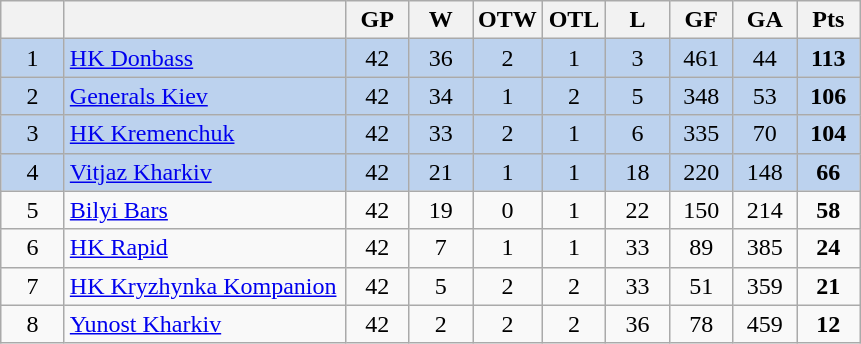<table class="wikitable">
<tr>
<th bgcolor="#DDDDFF" width="35"></th>
<th bgcolor="#DDDDFF" width="180"></th>
<th bgcolor="#DDDDFF" width="35">GP</th>
<th bgcolor="#DDDDFF" width="35">W</th>
<th bgcolor="#DDDDFF" width="35">OTW</th>
<th bgcolor="#DDDDFF" width="35">OTL</th>
<th bgcolor="#DDDDFF" width="35">L</th>
<th bgcolor="#DDDDFF" width="35">GF</th>
<th bgcolor="#DDDDFF" width="35">GA</th>
<th bgcolor="#DDDDFF" width="35">Pts</th>
</tr>
<tr bgcolor="#BCD2EE" align="center">
<td>1</td>
<td align=left><a href='#'>HK Donbass</a></td>
<td>42</td>
<td>36</td>
<td>2</td>
<td>1</td>
<td>3</td>
<td>461</td>
<td>44</td>
<td><strong>113</strong></td>
</tr>
<tr bgcolor="#BCD2EE" align="center">
<td>2</td>
<td align=left><a href='#'>Generals Kiev</a></td>
<td>42</td>
<td>34</td>
<td>1</td>
<td>2</td>
<td>5</td>
<td>348</td>
<td>53</td>
<td><strong>106</strong></td>
</tr>
<tr bgcolor="#BCD2EE" align="center">
<td>3</td>
<td align=left><a href='#'>HK Kremenchuk</a></td>
<td>42</td>
<td>33</td>
<td>2</td>
<td>1</td>
<td>6</td>
<td>335</td>
<td>70</td>
<td><strong>104</strong></td>
</tr>
<tr bgcolor="#BCD2EE" align="center">
<td>4</td>
<td align=left><a href='#'>Vitjaz Kharkiv</a></td>
<td>42</td>
<td>21</td>
<td>1</td>
<td>1</td>
<td>18</td>
<td>220</td>
<td>148</td>
<td><strong>66</strong></td>
</tr>
<tr align="center">
<td>5</td>
<td align=left><a href='#'>Bilyi Bars</a></td>
<td>42</td>
<td>19</td>
<td>0</td>
<td>1</td>
<td>22</td>
<td>150</td>
<td>214</td>
<td><strong>58</strong></td>
</tr>
<tr align="center">
<td>6</td>
<td align=left><a href='#'>HK Rapid</a></td>
<td>42</td>
<td>7</td>
<td>1</td>
<td>1</td>
<td>33</td>
<td>89</td>
<td>385</td>
<td><strong>24</strong></td>
</tr>
<tr align="center">
<td>7</td>
<td align=left><a href='#'>HK Kryzhynka Kompanion</a></td>
<td>42</td>
<td>5</td>
<td>2</td>
<td>2</td>
<td>33</td>
<td>51</td>
<td>359</td>
<td><strong>21</strong></td>
</tr>
<tr align="center">
<td>8</td>
<td align=left><a href='#'>Yunost Kharkiv</a></td>
<td>42</td>
<td>2</td>
<td>2</td>
<td>2</td>
<td>36</td>
<td>78</td>
<td>459</td>
<td><strong>12</strong></td>
</tr>
</table>
